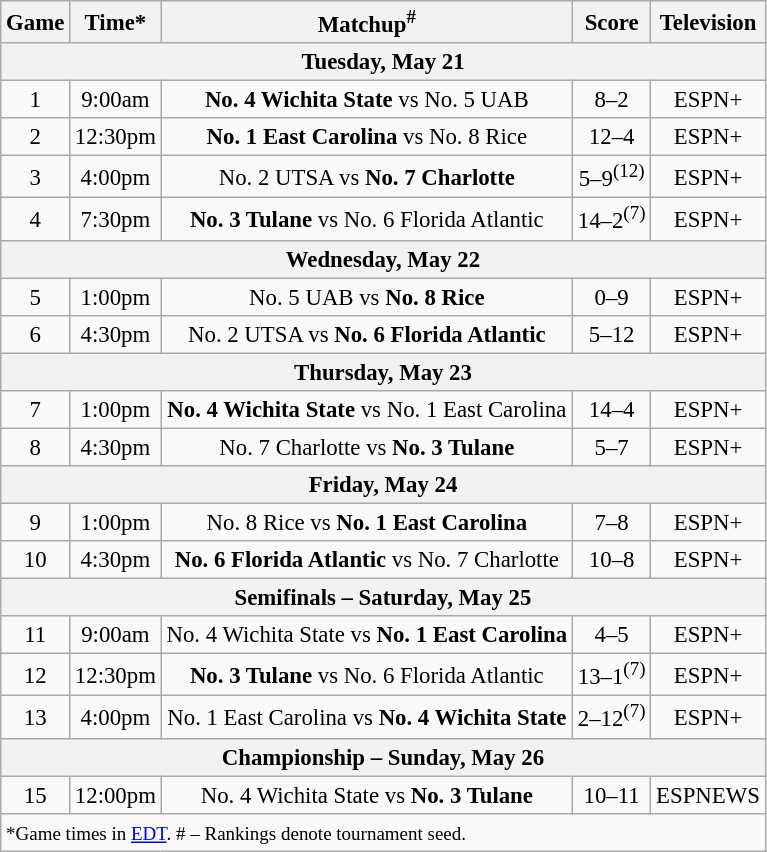<table class="wikitable" style="font-size: 95%">
<tr align="center">
<th>Game</th>
<th>Time*</th>
<th>Matchup<sup>#</sup></th>
<th>Score</th>
<th>Television</th>
</tr>
<tr>
<th colspan=7>Tuesday, May 21</th>
</tr>
<tr>
<td style="text-align:center;">1</td>
<td style="text-align:center;">9:00am</td>
<td style="text-align:center;"><strong>No. 4 Wichita State</strong> vs No. 5 UAB</td>
<td style="text-align:center;">8–2</td>
<td style="text-align:center;">ESPN+</td>
</tr>
<tr>
<td style="text-align:center;">2</td>
<td style="text-align:center;">12:30pm</td>
<td style="text-align:center;"><strong>No. 1 East Carolina</strong> vs No. 8 Rice</td>
<td style="text-align:center;">12–4</td>
<td style="text-align:center;">ESPN+</td>
</tr>
<tr>
<td style="text-align:center;">3</td>
<td style="text-align:center;">4:00pm</td>
<td style="text-align:center;">No. 2 UTSA vs <strong>No. 7 Charlotte</strong></td>
<td style="text-align:center;">5–9<sup>(12)</sup></td>
<td style="text-align:center;">ESPN+</td>
</tr>
<tr>
<td style="text-align:center;">4</td>
<td style="text-align:center;">7:30pm</td>
<td style="text-align:center;"><strong>No. 3 Tulane</strong> vs No. 6 Florida Atlantic</td>
<td style="text-align:center;">14–2<sup>(7)</sup></td>
<td style="text-align:center;">ESPN+</td>
</tr>
<tr>
<th colspan=7>Wednesday, May 22</th>
</tr>
<tr>
<td style="text-align:center;">5</td>
<td style="text-align:center;">1:00pm</td>
<td style="text-align:center;">No. 5 UAB vs <strong>No. 8 Rice</strong></td>
<td style="text-align:center;">0–9</td>
<td style="text-align:center;">ESPN+</td>
</tr>
<tr>
<td style="text-align:center;">6</td>
<td style="text-align:center;">4:30pm</td>
<td style="text-align:center;">No. 2 UTSA vs <strong>No. 6 Florida Atlantic</strong></td>
<td style="text-align:center;">5–12</td>
<td style="text-align:center;">ESPN+</td>
</tr>
<tr>
<th colspan=7>Thursday, May 23</th>
</tr>
<tr>
<td style="text-align:center;">7</td>
<td style="text-align:center;">1:00pm</td>
<td style="text-align:center;"><strong>No. 4 Wichita State</strong> vs No. 1 East Carolina</td>
<td style="text-align:center;">14–4</td>
<td style="text-align:center;">ESPN+</td>
</tr>
<tr>
<td style="text-align:center;">8</td>
<td style="text-align:center;">4:30pm</td>
<td style="text-align:center;">No. 7 Charlotte vs <strong>No. 3 Tulane</strong></td>
<td style="text-align:center;">5–7</td>
<td style="text-align:center;">ESPN+</td>
</tr>
<tr>
<th colspan=7>Friday, May 24</th>
</tr>
<tr>
<td style="text-align:center;">9</td>
<td style="text-align:center;">1:00pm</td>
<td style="text-align:center;">No. 8 Rice vs <strong>No. 1 East Carolina</strong></td>
<td style="text-align:center;">7–8</td>
<td style="text-align:center;">ESPN+</td>
</tr>
<tr>
<td style="text-align:center;">10</td>
<td style="text-align:center;">4:30pm</td>
<td style="text-align:center;"><strong>No. 6 Florida Atlantic</strong> vs No. 7 Charlotte</td>
<td style="text-align:center;">10–8</td>
<td style="text-align:center;">ESPN+</td>
</tr>
<tr>
<th colspan=7>Semifinals – Saturday, May 25</th>
</tr>
<tr>
<td style="text-align:center;">11</td>
<td style="text-align:center;">9:00am</td>
<td style="text-align:center;">No. 4 Wichita State vs <strong>No. 1 East Carolina</strong></td>
<td style="text-align:center;">4–5</td>
<td style="text-align:center;">ESPN+</td>
</tr>
<tr>
<td style="text-align:center;">12</td>
<td style="text-align:center;">12:30pm</td>
<td style="text-align:center;"><strong>No. 3 Tulane</strong> vs No. 6 Florida Atlantic</td>
<td style="text-align:center;">13–1<sup>(7)</sup></td>
<td style="text-align:center;">ESPN+</td>
</tr>
<tr>
<td style="text-align:center;">13</td>
<td style="text-align:center;">4:00pm</td>
<td style="text-align:center;">No. 1 East Carolina vs <strong>No. 4 Wichita State</strong></td>
<td style="text-align:center;">2–12<sup>(7)</sup></td>
<td style="text-align:center;">ESPN+</td>
</tr>
<tr>
<th colspan=7>Championship – Sunday, May 26</th>
</tr>
<tr>
<td style="text-align:center;">15</td>
<td style="text-align:center;">12:00pm</td>
<td style="text-align:center;">No. 4 Wichita State vs <strong>No. 3 Tulane</strong></td>
<td style="text-align:center;">10–11</td>
<td style="text-align:center;">ESPNEWS</td>
</tr>
<tr>
<td colspan=7><small>*Game times in <a href='#'>EDT</a>. # – Rankings denote tournament seed. </small></td>
</tr>
</table>
